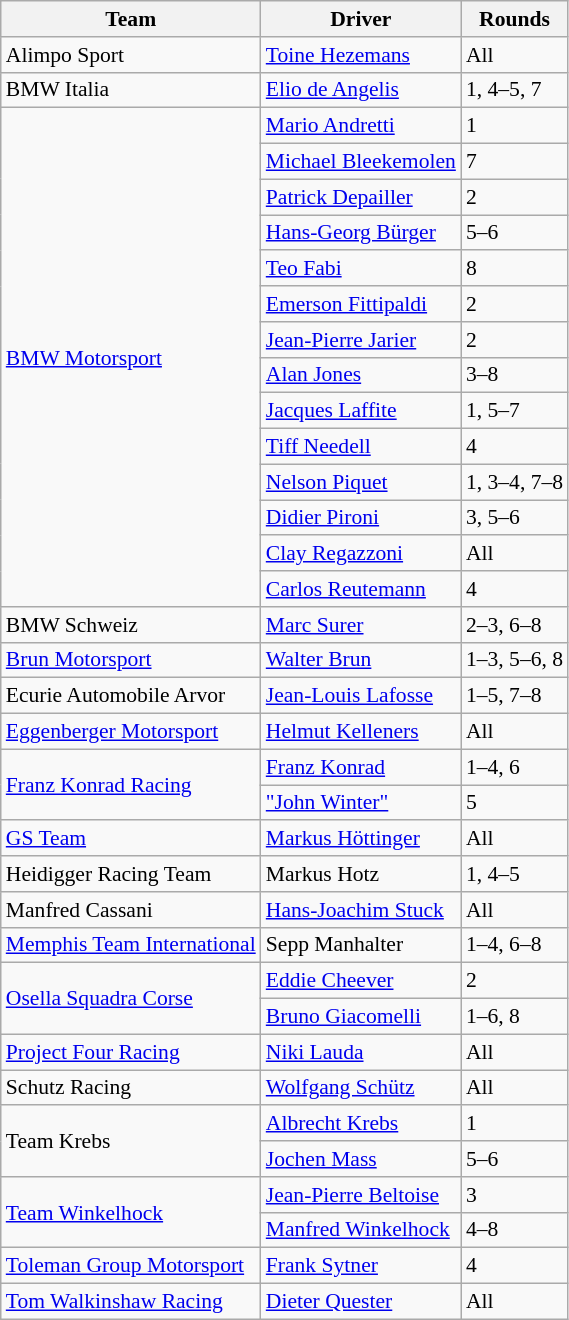<table class="wikitable" style="font-size:90%;">
<tr>
<th>Team</th>
<th>Driver</th>
<th>Rounds</th>
</tr>
<tr>
<td> Alimpo Sport</td>
<td> <a href='#'>Toine Hezemans</a></td>
<td>All</td>
</tr>
<tr>
<td> BMW Italia</td>
<td> <a href='#'>Elio de Angelis</a></td>
<td>1, 4–5, 7</td>
</tr>
<tr>
<td rowspan=14> <a href='#'>BMW Motorsport</a></td>
<td> <a href='#'>Mario Andretti</a></td>
<td>1</td>
</tr>
<tr>
<td> <a href='#'>Michael Bleekemolen</a></td>
<td>7</td>
</tr>
<tr>
<td> <a href='#'>Patrick Depailler</a></td>
<td>2</td>
</tr>
<tr>
<td> <a href='#'>Hans-Georg Bürger</a></td>
<td>5–6</td>
</tr>
<tr>
<td> <a href='#'>Teo Fabi</a></td>
<td>8</td>
</tr>
<tr>
<td> <a href='#'>Emerson Fittipaldi</a></td>
<td>2</td>
</tr>
<tr>
<td> <a href='#'>Jean-Pierre Jarier</a></td>
<td>2</td>
</tr>
<tr>
<td> <a href='#'>Alan Jones</a></td>
<td>3–8</td>
</tr>
<tr>
<td> <a href='#'>Jacques Laffite</a></td>
<td>1, 5–7</td>
</tr>
<tr>
<td> <a href='#'>Tiff Needell</a></td>
<td>4</td>
</tr>
<tr>
<td> <a href='#'>Nelson Piquet</a></td>
<td>1, 3–4, 7–8</td>
</tr>
<tr>
<td> <a href='#'>Didier Pironi</a></td>
<td>3, 5–6</td>
</tr>
<tr>
<td> <a href='#'>Clay Regazzoni</a></td>
<td>All</td>
</tr>
<tr>
<td> <a href='#'>Carlos Reutemann</a></td>
<td>4</td>
</tr>
<tr>
<td> BMW Schweiz</td>
<td> <a href='#'>Marc Surer</a></td>
<td>2–3, 6–8</td>
</tr>
<tr>
<td> <a href='#'>Brun Motorsport</a></td>
<td> <a href='#'>Walter Brun</a></td>
<td>1–3, 5–6, 8</td>
</tr>
<tr>
<td> Ecurie Automobile Arvor</td>
<td> <a href='#'>Jean-Louis Lafosse</a></td>
<td>1–5, 7–8</td>
</tr>
<tr>
<td> <a href='#'>Eggenberger Motorsport</a></td>
<td> <a href='#'>Helmut Kelleners</a></td>
<td>All</td>
</tr>
<tr>
<td rowspan=2> <a href='#'>Franz Konrad Racing</a></td>
<td> <a href='#'>Franz Konrad</a></td>
<td>1–4, 6</td>
</tr>
<tr>
<td> <a href='#'>"John Winter"</a></td>
<td>5</td>
</tr>
<tr>
<td> <a href='#'>GS Team</a></td>
<td> <a href='#'>Markus Höttinger</a></td>
<td>All</td>
</tr>
<tr>
<td> Heidigger Racing Team</td>
<td> Markus Hotz</td>
<td>1, 4–5</td>
</tr>
<tr>
<td> Manfred Cassani</td>
<td> <a href='#'>Hans-Joachim Stuck</a></td>
<td>All</td>
</tr>
<tr>
<td> <a href='#'>Memphis Team International</a></td>
<td> Sepp Manhalter</td>
<td>1–4, 6–8</td>
</tr>
<tr>
<td rowspan=2> <a href='#'>Osella Squadra Corse</a></td>
<td> <a href='#'>Eddie Cheever</a></td>
<td>2</td>
</tr>
<tr>
<td> <a href='#'>Bruno Giacomelli</a></td>
<td>1–6, 8</td>
</tr>
<tr>
<td> <a href='#'>Project Four Racing</a></td>
<td> <a href='#'>Niki Lauda</a></td>
<td>All</td>
</tr>
<tr>
<td> Schutz Racing</td>
<td> <a href='#'>Wolfgang Schütz</a></td>
<td>All</td>
</tr>
<tr>
<td rowspan=2> Team Krebs</td>
<td> <a href='#'>Albrecht Krebs</a></td>
<td>1</td>
</tr>
<tr>
<td> <a href='#'>Jochen Mass</a></td>
<td>5–6</td>
</tr>
<tr>
<td rowspan=2> <a href='#'>Team Winkelhock</a></td>
<td> <a href='#'>Jean-Pierre Beltoise</a></td>
<td>3</td>
</tr>
<tr>
<td> <a href='#'>Manfred Winkelhock</a></td>
<td>4–8</td>
</tr>
<tr>
<td> <a href='#'>Toleman Group Motorsport</a></td>
<td> <a href='#'>Frank Sytner</a></td>
<td>4</td>
</tr>
<tr>
<td> <a href='#'>Tom Walkinshaw Racing</a></td>
<td> <a href='#'>Dieter Quester</a></td>
<td>All</td>
</tr>
</table>
